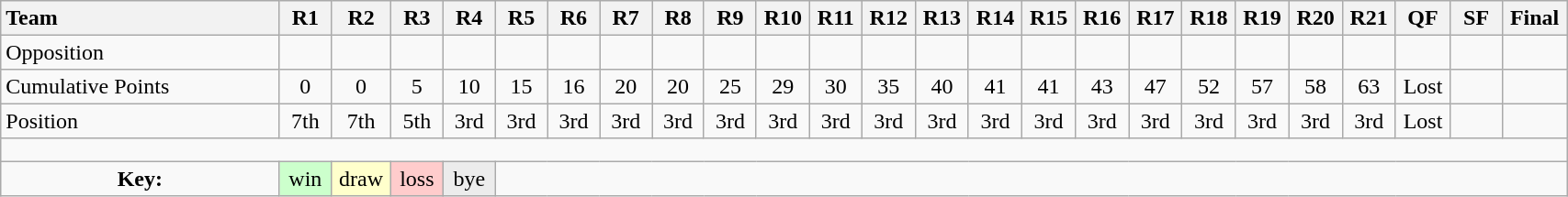<table class="wikitable" style="text-align:center; line-height:110%; width:90%; font-size:100%">
<tr>
<th style="text-align:left; width:16%;">Team</th>
<th style="width:3%;">R1</th>
<th style="width:3%;">R2</th>
<th style="width:3%;">R3</th>
<th style="width:3%;">R4</th>
<th style="width:3%;">R5</th>
<th style="width:3%;">R6</th>
<th style="width:3%;">R7</th>
<th style="width:3%;">R8</th>
<th style="width:3%;">R9</th>
<th style="width:3%;">R10</th>
<th style="width:3%;">R11</th>
<th style="width:3%;">R12</th>
<th style="width:3%;">R13</th>
<th style="width:3%;">R14</th>
<th style="width:3%;">R15</th>
<th style="width:3%;">R16</th>
<th style="width:3%;">R17</th>
<th style="width:3%;">R18</th>
<th style="width:3%;">R19</th>
<th style="width:3%;">R20</th>
<th style="width:3%;">R21</th>
<th style="width:3%;">QF</th>
<th style="width:3%;">SF</th>
<th style="width:3%;">Final</th>
</tr>
<tr>
<td style="text-align:left;">Opposition</td>
<td></td>
<td></td>
<td></td>
<td></td>
<td></td>
<td></td>
<td></td>
<td></td>
<td></td>
<td></td>
<td></td>
<td></td>
<td></td>
<td></td>
<td></td>
<td></td>
<td></td>
<td></td>
<td></td>
<td></td>
<td></td>
<td></td>
<td> </td>
<td> </td>
</tr>
<tr>
<td style="text-align:left;">Cumulative Points</td>
<td>0</td>
<td>0</td>
<td>5</td>
<td>10</td>
<td>15</td>
<td>16</td>
<td>20</td>
<td>20</td>
<td>25</td>
<td>29</td>
<td>30</td>
<td>35</td>
<td>40</td>
<td>41</td>
<td>41</td>
<td>43</td>
<td>47</td>
<td>52</td>
<td>57</td>
<td>58</td>
<td>63</td>
<td>Lost</td>
<td> </td>
<td> </td>
</tr>
<tr>
<td style="text-align:left;">Position</td>
<td>7th</td>
<td>7th</td>
<td>5th</td>
<td>3rd</td>
<td>3rd</td>
<td>3rd</td>
<td>3rd</td>
<td>3rd</td>
<td>3rd</td>
<td>3rd</td>
<td>3rd</td>
<td>3rd</td>
<td>3rd</td>
<td>3rd</td>
<td>3rd</td>
<td>3rd</td>
<td>3rd</td>
<td>3rd</td>
<td>3rd</td>
<td>3rd</td>
<td>3rd</td>
<td>Lost</td>
<td> </td>
<td> </td>
</tr>
<tr>
<td colspan=100% style="height:10px"></td>
</tr>
<tr>
<td><strong>Key:</strong></td>
<td style="background:#CCFFCC;">win</td>
<td style="background:#FFFFCC;">draw</td>
<td style="background:#FFCCCC;">loss</td>
<td style="background:#ECECEC;">bye</td>
<td colspan=100%></td>
</tr>
</table>
